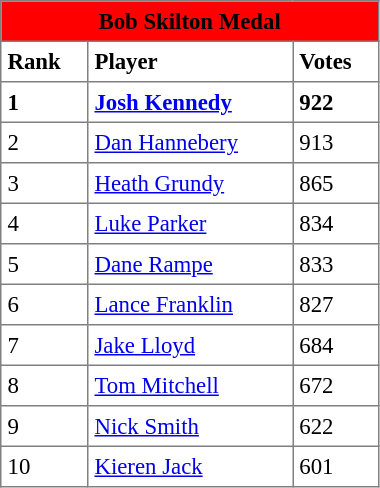<table border="1" cellpadding="4" cellspacing="0"  style="text-align:left; font-size:95%; border-collapse:collapse; width:20%;">
<tr style="background:#FF0000; text-align:center;">
<th colspan="3"><span>Bob Skilton Medal</span></th>
</tr>
<tr>
<th>Rank</th>
<th>Player</th>
<th>Votes</th>
</tr>
<tr>
<td><strong>1</strong></td>
<td><strong><a href='#'>Josh Kennedy</a></strong></td>
<td><strong>922</strong></td>
</tr>
<tr>
<td>2</td>
<td><a href='#'>Dan Hannebery</a></td>
<td>913</td>
</tr>
<tr>
<td>3</td>
<td><a href='#'>Heath Grundy</a></td>
<td>865</td>
</tr>
<tr>
<td>4</td>
<td><a href='#'>Luke Parker</a></td>
<td>834</td>
</tr>
<tr>
<td>5</td>
<td><a href='#'>Dane Rampe</a></td>
<td>833</td>
</tr>
<tr>
<td>6</td>
<td><a href='#'>Lance Franklin</a></td>
<td>827</td>
</tr>
<tr>
<td>7</td>
<td><a href='#'>Jake Lloyd</a></td>
<td>684</td>
</tr>
<tr>
<td>8</td>
<td><a href='#'>Tom Mitchell</a></td>
<td>672</td>
</tr>
<tr>
<td>9</td>
<td><a href='#'>Nick Smith</a></td>
<td>622</td>
</tr>
<tr>
<td>10</td>
<td><a href='#'>Kieren Jack</a></td>
<td>601</td>
</tr>
</table>
